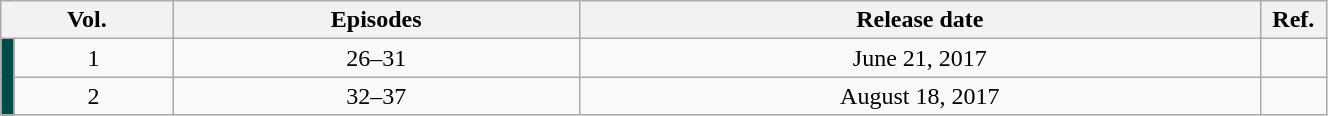<table class="wikitable" style="text-align: center; width: 70%;">
<tr>
<th colspan="2">Vol.</th>
<th>Episodes</th>
<th scope="column">Release date</th>
<th width="5%">Ref.</th>
</tr>
<tr>
<td rowspan="10" width="1%" style="background: #004B49;"></td>
<td>1</td>
<td>26–31</td>
<td>June 21, 2017</td>
<td></td>
</tr>
<tr>
<td>2</td>
<td>32–37</td>
<td>August 18, 2017</td>
<td></td>
</tr>
</table>
